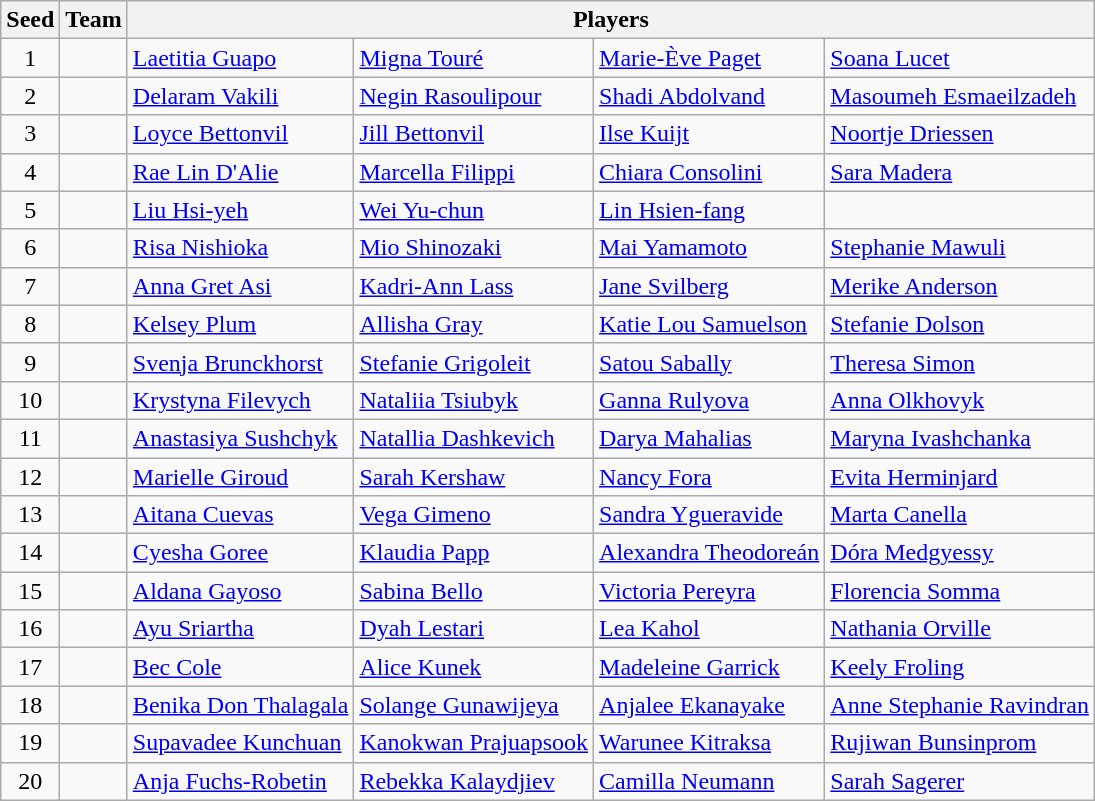<table class="wikitable sortable">
<tr>
<th>Seed</th>
<th>Team</th>
<th colspan=4>Players</th>
</tr>
<tr>
<td align=center>1</td>
<td></td>
<td><a href='#'>Laetitia Guapo</a></td>
<td><a href='#'>Migna Touré</a></td>
<td><a href='#'>Marie-Ève Paget</a></td>
<td><a href='#'>Soana Lucet</a></td>
</tr>
<tr>
<td align=center>2</td>
<td></td>
<td><a href='#'>Delaram Vakili</a></td>
<td><a href='#'>Negin Rasoulipour</a></td>
<td><a href='#'>Shadi Abdolvand</a></td>
<td><a href='#'>Masoumeh Esmaeilzadeh</a></td>
</tr>
<tr>
<td align=center>3</td>
<td></td>
<td><a href='#'>Loyce Bettonvil</a></td>
<td><a href='#'>Jill Bettonvil</a></td>
<td><a href='#'>Ilse Kuijt</a></td>
<td><a href='#'>Noortje Driessen</a></td>
</tr>
<tr>
<td align=center>4</td>
<td></td>
<td><a href='#'>Rae Lin D'Alie</a></td>
<td><a href='#'>Marcella Filippi</a></td>
<td><a href='#'>Chiara Consolini</a></td>
<td><a href='#'>Sara Madera</a></td>
</tr>
<tr>
<td align=center>5</td>
<td></td>
<td><a href='#'>Liu Hsi-yeh</a></td>
<td><a href='#'>Wei Yu-chun</a></td>
<td><a href='#'>Lin Hsien-fang</a></td>
<td></td>
</tr>
<tr>
<td align=center>6</td>
<td></td>
<td><a href='#'>Risa Nishioka</a></td>
<td><a href='#'>Mio Shinozaki</a></td>
<td><a href='#'>Mai Yamamoto</a></td>
<td><a href='#'>Stephanie Mawuli</a></td>
</tr>
<tr>
<td align=center>7</td>
<td></td>
<td><a href='#'>Anna Gret Asi</a></td>
<td><a href='#'>Kadri-Ann Lass</a></td>
<td><a href='#'>Jane Svilberg</a></td>
<td><a href='#'>Merike Anderson</a></td>
</tr>
<tr>
<td align=center>8</td>
<td></td>
<td><a href='#'>Kelsey Plum</a></td>
<td><a href='#'>Allisha Gray</a></td>
<td><a href='#'>Katie Lou Samuelson</a></td>
<td><a href='#'>Stefanie Dolson</a></td>
</tr>
<tr>
<td align=center>9</td>
<td></td>
<td><a href='#'>Svenja Brunckhorst</a></td>
<td><a href='#'>Stefanie Grigoleit</a></td>
<td><a href='#'>Satou Sabally</a></td>
<td><a href='#'>Theresa Simon</a></td>
</tr>
<tr>
<td align=center>10</td>
<td></td>
<td><a href='#'>Krystyna Filevych</a></td>
<td><a href='#'>Nataliia Tsiubyk</a></td>
<td><a href='#'>Ganna Rulyova</a></td>
<td><a href='#'>Anna Olkhovyk</a></td>
</tr>
<tr>
<td align=center>11</td>
<td></td>
<td><a href='#'>Anastasiya Sushchyk</a></td>
<td><a href='#'>Natallia Dashkevich</a></td>
<td><a href='#'>Darya Mahalias</a></td>
<td><a href='#'>Maryna Ivashchanka</a></td>
</tr>
<tr>
<td align=center>12</td>
<td></td>
<td><a href='#'>Marielle Giroud</a></td>
<td><a href='#'>Sarah Kershaw</a></td>
<td><a href='#'>Nancy Fora</a></td>
<td><a href='#'>Evita Herminjard</a></td>
</tr>
<tr>
<td align=center>13</td>
<td></td>
<td><a href='#'>Aitana Cuevas</a></td>
<td><a href='#'>Vega Gimeno</a></td>
<td><a href='#'>Sandra Ygueravide</a></td>
<td><a href='#'>Marta Canella</a></td>
</tr>
<tr>
<td align=center>14</td>
<td></td>
<td><a href='#'>Cyesha Goree</a></td>
<td><a href='#'>Klaudia Papp</a></td>
<td><a href='#'>Alexandra Theodoreán</a></td>
<td><a href='#'>Dóra Medgyessy</a></td>
</tr>
<tr>
<td align=center>15</td>
<td></td>
<td><a href='#'>Aldana Gayoso</a></td>
<td><a href='#'>Sabina Bello</a></td>
<td><a href='#'>Victoria Pereyra</a></td>
<td><a href='#'>Florencia Somma</a></td>
</tr>
<tr>
<td align=center>16</td>
<td></td>
<td><a href='#'>Ayu Sriartha</a></td>
<td><a href='#'>Dyah Lestari</a></td>
<td><a href='#'>Lea Kahol</a></td>
<td><a href='#'>Nathania Orville</a></td>
</tr>
<tr>
<td align=center>17</td>
<td></td>
<td><a href='#'>Bec Cole</a></td>
<td><a href='#'>Alice Kunek</a></td>
<td><a href='#'>Madeleine Garrick</a></td>
<td><a href='#'>Keely Froling</a></td>
</tr>
<tr>
<td align=center>18</td>
<td></td>
<td><a href='#'>Benika Don Thalagala</a></td>
<td><a href='#'>Solange Gunawijeya</a></td>
<td><a href='#'>Anjalee Ekanayake</a></td>
<td><a href='#'>Anne Stephanie Ravindran</a></td>
</tr>
<tr>
<td align=center>19</td>
<td></td>
<td><a href='#'>Supavadee Kunchuan</a></td>
<td><a href='#'>Kanokwan Prajuapsook</a></td>
<td><a href='#'>Warunee Kitraksa</a></td>
<td><a href='#'>Rujiwan Bunsinprom</a></td>
</tr>
<tr>
<td align=center>20</td>
<td></td>
<td><a href='#'>Anja Fuchs-Robetin</a></td>
<td><a href='#'>Rebekka Kalaydjiev</a></td>
<td><a href='#'>Camilla Neumann</a></td>
<td><a href='#'>Sarah Sagerer</a></td>
</tr>
</table>
